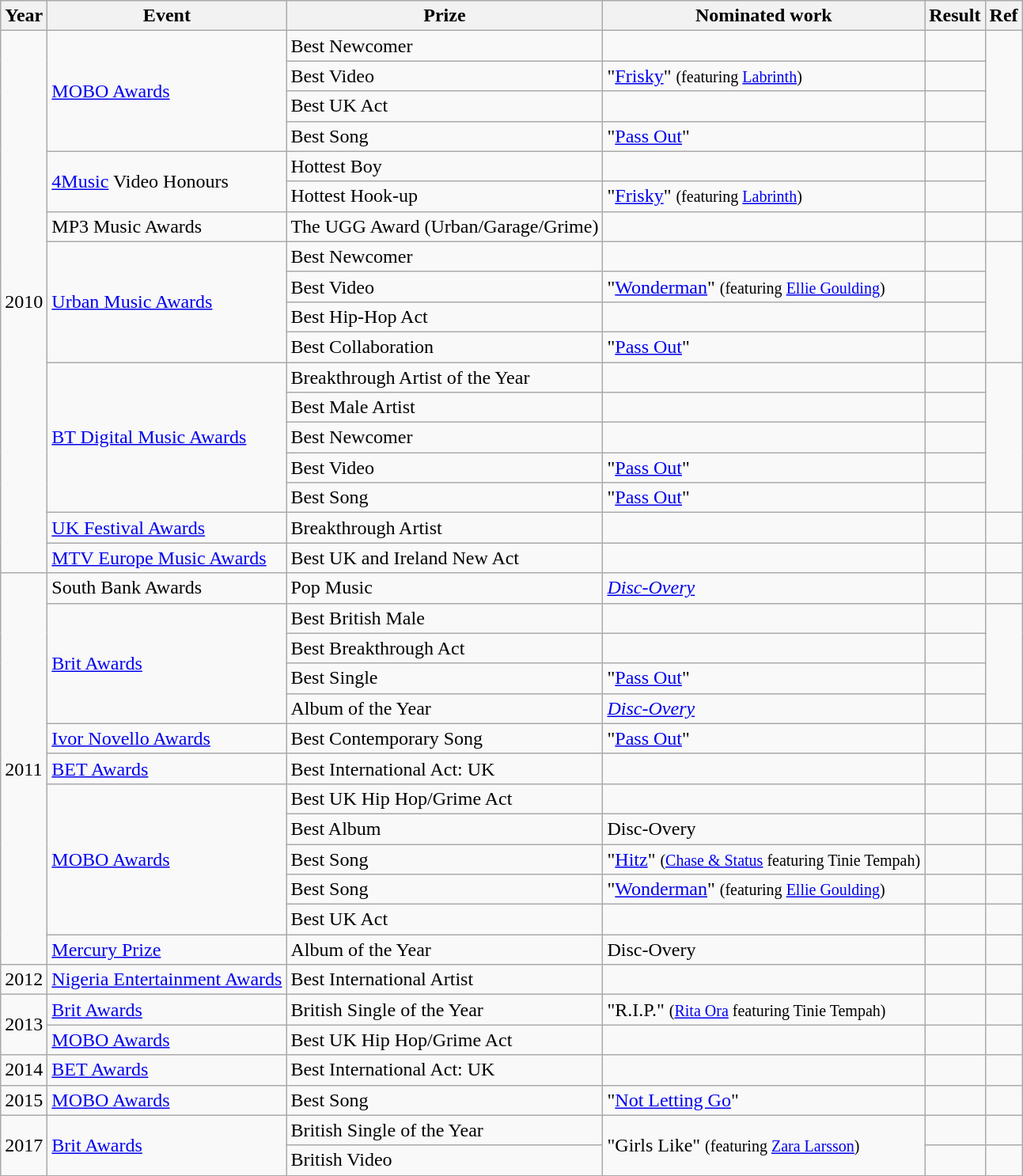<table class="wikitable">
<tr>
<th>Year</th>
<th>Event</th>
<th>Prize</th>
<th>Nominated work</th>
<th>Result</th>
<th>Ref</th>
</tr>
<tr>
<td rowspan="18">2010</td>
<td rowspan="4"><a href='#'>MOBO Awards</a></td>
<td>Best Newcomer</td>
<td></td>
<td></td>
<td rowspan="4"></td>
</tr>
<tr>
<td>Best Video</td>
<td>"<a href='#'>Frisky</a>" <small>(featuring <a href='#'>Labrinth</a>)</small></td>
<td></td>
</tr>
<tr>
<td>Best UK Act</td>
<td></td>
<td></td>
</tr>
<tr>
<td>Best Song</td>
<td>"<a href='#'>Pass Out</a>"</td>
<td></td>
</tr>
<tr>
<td rowspan="2"><a href='#'>4Music</a> Video Honours</td>
<td>Hottest Boy</td>
<td></td>
<td></td>
<td rowspan="2"></td>
</tr>
<tr>
<td>Hottest Hook-up</td>
<td>"<a href='#'>Frisky</a>" <small>(featuring <a href='#'>Labrinth</a>)</small></td>
<td></td>
</tr>
<tr>
<td>MP3 Music Awards</td>
<td>The UGG Award (Urban/Garage/Grime)</td>
<td></td>
<td></td>
<td></td>
</tr>
<tr>
<td rowspan="4"><a href='#'>Urban Music Awards</a></td>
<td>Best Newcomer</td>
<td></td>
<td></td>
<td rowspan="4"></td>
</tr>
<tr>
<td>Best Video</td>
<td>"<a href='#'>Wonderman</a>" <small>(featuring <a href='#'>Ellie Goulding</a>)</small></td>
<td></td>
</tr>
<tr>
<td>Best Hip-Hop Act</td>
<td></td>
<td></td>
</tr>
<tr>
<td>Best Collaboration</td>
<td>"<a href='#'>Pass Out</a>"</td>
<td></td>
</tr>
<tr>
<td rowspan="5"><a href='#'>BT Digital Music Awards</a></td>
<td>Breakthrough Artist of the Year</td>
<td></td>
<td></td>
<td rowspan="5"></td>
</tr>
<tr>
<td>Best Male Artist</td>
<td></td>
<td></td>
</tr>
<tr>
<td>Best Newcomer</td>
<td></td>
<td></td>
</tr>
<tr>
<td>Best Video</td>
<td>"<a href='#'>Pass Out</a>"</td>
<td></td>
</tr>
<tr>
<td>Best Song</td>
<td>"<a href='#'>Pass Out</a>"</td>
<td></td>
</tr>
<tr>
<td><a href='#'>UK Festival Awards</a></td>
<td>Breakthrough Artist</td>
<td></td>
<td></td>
<td></td>
</tr>
<tr>
<td><a href='#'>MTV Europe Music Awards</a></td>
<td>Best UK and Ireland New Act</td>
<td></td>
<td></td>
<td></td>
</tr>
<tr>
<td rowspan="13">2011</td>
<td>South Bank Awards</td>
<td>Pop Music</td>
<td><em><a href='#'>Disc-Overy</a></em></td>
<td></td>
<td></td>
</tr>
<tr>
<td rowspan="4"><a href='#'>Brit Awards</a></td>
<td>Best British Male</td>
<td></td>
<td></td>
<td rowspan="4"></td>
</tr>
<tr>
<td>Best Breakthrough Act</td>
<td></td>
<td></td>
</tr>
<tr>
<td>Best Single</td>
<td>"<a href='#'>Pass Out</a>"</td>
<td></td>
</tr>
<tr>
<td>Album of the Year</td>
<td><em><a href='#'>Disc-Overy</a></em></td>
<td></td>
</tr>
<tr>
<td><a href='#'>Ivor Novello Awards</a></td>
<td>Best Contemporary Song</td>
<td>"<a href='#'>Pass Out</a>"</td>
<td></td>
<td></td>
</tr>
<tr>
<td><a href='#'>BET Awards</a></td>
<td>Best International Act: UK</td>
<td></td>
<td></td>
<td></td>
</tr>
<tr>
<td rowspan="5"><a href='#'>MOBO Awards</a></td>
<td>Best UK Hip Hop/Grime Act</td>
<td></td>
<td></td>
<td></td>
</tr>
<tr>
<td>Best Album</td>
<td>Disc-Overy</td>
<td></td>
<td></td>
</tr>
<tr>
<td>Best Song</td>
<td>"<a href='#'>Hitz</a>" <small>(<a href='#'>Chase & Status</a> featuring Tinie Tempah)</small></td>
<td></td>
<td></td>
</tr>
<tr>
<td>Best Song</td>
<td>"<a href='#'>Wonderman</a>" <small>(featuring <a href='#'>Ellie Goulding</a>)</small></td>
<td></td>
<td></td>
</tr>
<tr>
<td>Best UK Act</td>
<td></td>
<td></td>
<td></td>
</tr>
<tr>
<td><a href='#'>Mercury Prize</a></td>
<td>Album of the Year</td>
<td>Disc-Overy</td>
<td></td>
<td></td>
</tr>
<tr>
<td>2012</td>
<td><a href='#'>Nigeria Entertainment Awards</a></td>
<td>Best International Artist</td>
<td></td>
<td></td>
<td></td>
</tr>
<tr>
<td rowspan="2">2013</td>
<td><a href='#'>Brit Awards</a></td>
<td>British Single of the Year</td>
<td>"R.I.P." <small>(<a href='#'>Rita Ora</a> featuring Tinie Tempah)</small></td>
<td></td>
<td></td>
</tr>
<tr>
<td><a href='#'>MOBO Awards</a></td>
<td>Best UK Hip Hop/Grime Act</td>
<td></td>
<td></td>
<td></td>
</tr>
<tr>
<td>2014</td>
<td><a href='#'>BET Awards</a></td>
<td>Best International Act: UK</td>
<td></td>
<td></td>
<td></td>
</tr>
<tr>
<td>2015</td>
<td><a href='#'>MOBO Awards</a></td>
<td>Best Song</td>
<td>"<a href='#'>Not Letting Go</a>"</td>
<td></td>
<td></td>
</tr>
<tr>
<td rowspan="2">2017</td>
<td rowspan="2"><a href='#'>Brit Awards</a></td>
<td>British Single of the Year</td>
<td rowspan="2">"Girls Like" <small>(featuring <a href='#'>Zara Larsson</a>)</small></td>
<td></td>
<td></td>
</tr>
<tr>
<td>British Video</td>
<td></td>
<td></td>
</tr>
</table>
